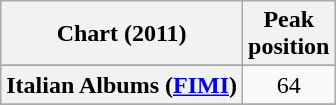<table class="wikitable sortable plainrowheaders" style="text-align:center;">
<tr>
<th>Chart (2011)</th>
<th>Peak<br>position</th>
</tr>
<tr>
</tr>
<tr>
</tr>
<tr>
</tr>
<tr>
</tr>
<tr>
</tr>
<tr>
</tr>
<tr>
</tr>
<tr>
</tr>
<tr>
</tr>
<tr>
<th scope="row">Italian Albums (<a href='#'>FIMI</a>)</th>
<td>64</td>
</tr>
<tr>
</tr>
<tr>
</tr>
<tr>
</tr>
<tr>
</tr>
<tr>
</tr>
<tr>
</tr>
<tr>
</tr>
<tr>
</tr>
<tr>
</tr>
</table>
